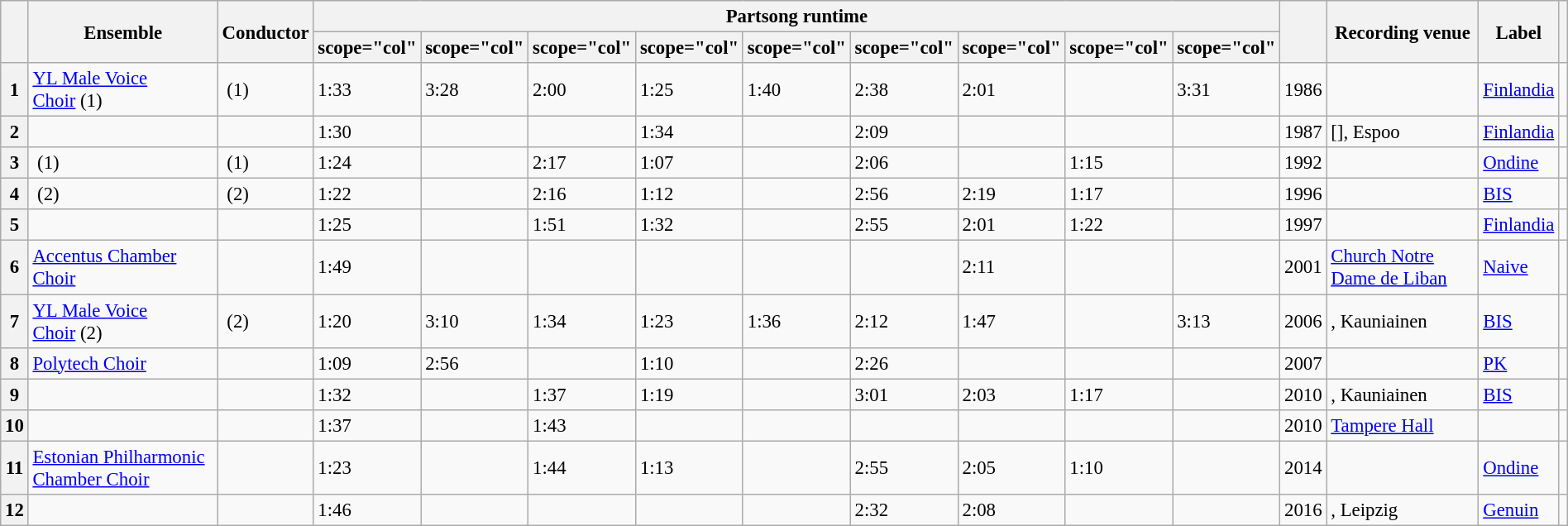<table class="wikitable sortable" style="margin-right:0; font-size:95%">
<tr>
<th rowspan=2 scope="col"></th>
<th rowspan=2 scope=col>Ensemble</th>
<th rowspan=2 scope=col>Conductor</th>
<th colspan=9 scope=col>Partsong runtime</th>
<th rowspan=2 scope=col></th>
<th rowspan=2 scope=col>Recording venue</th>
<th rowspan=2 scope=col>Label</th>
<th rowspan=2 scope=col class="unsortable"></th>
</tr>
<tr>
<th>scope="col" </th>
<th>scope="col" </th>
<th>scope="col" </th>
<th>scope="col" </th>
<th>scope="col" </th>
<th>scope="col" </th>
<th>scope="col" </th>
<th>scope="col" </th>
<th>scope="col" </th>
</tr>
<tr>
<th scope="row">1</th>
<td><a href='#'>YL Male Voice Choir</a> (1)</td>
<td> (1)</td>
<td>1:33</td>
<td>3:28</td>
<td>2:00</td>
<td>1:25</td>
<td>1:40</td>
<td>2:38</td>
<td>2:01</td>
<td></td>
<td>3:31</td>
<td>1986</td>
<td></td>
<td><a href='#'>Finlandia</a></td>
<td></td>
</tr>
<tr>
<th scope="row">2</th>
<td></td>
<td></td>
<td>1:30</td>
<td></td>
<td></td>
<td>1:34</td>
<td></td>
<td>2:09</td>
<td></td>
<td></td>
<td></td>
<td>1987</td>
<td>[], Espoo</td>
<td><a href='#'>Finlandia</a></td>
<td></td>
</tr>
<tr>
<th scope="row">3</th>
<td> (1)</td>
<td> (1)</td>
<td>1:24</td>
<td></td>
<td>2:17</td>
<td>1:07</td>
<td></td>
<td>2:06</td>
<td></td>
<td>1:15</td>
<td></td>
<td>1992</td>
<td></td>
<td><a href='#'>Ondine</a></td>
<td></td>
</tr>
<tr>
<th scope="row">4</th>
<td> (2)</td>
<td> (2)</td>
<td>1:22</td>
<td></td>
<td>2:16</td>
<td>1:12</td>
<td></td>
<td>2:56</td>
<td>2:19</td>
<td>1:17</td>
<td></td>
<td>1996</td>
<td></td>
<td><a href='#'>BIS</a></td>
<td></td>
</tr>
<tr>
<th scope="row">5</th>
<td></td>
<td></td>
<td>1:25</td>
<td></td>
<td>1:51</td>
<td>1:32</td>
<td></td>
<td>2:55</td>
<td>2:01</td>
<td>1:22</td>
<td></td>
<td>1997</td>
<td></td>
<td><a href='#'>Finlandia</a></td>
<td></td>
</tr>
<tr>
<th scope="row">6</th>
<td><a href='#'>Accentus Chamber Choir</a></td>
<td></td>
<td>1:49</td>
<td></td>
<td></td>
<td></td>
<td></td>
<td></td>
<td>2:11</td>
<td></td>
<td></td>
<td>2001</td>
<td><a href='#'>Church Notre Dame de Liban</a></td>
<td><a href='#'>Naive</a></td>
<td></td>
</tr>
<tr>
<th scope="row">7</th>
<td><a href='#'>YL Male Voice Choir</a> (2)</td>
<td> (2)</td>
<td>1:20</td>
<td>3:10</td>
<td>1:34</td>
<td>1:23</td>
<td>1:36</td>
<td>2:12</td>
<td>1:47</td>
<td></td>
<td>3:13</td>
<td>2006</td>
<td>, Kauniainen</td>
<td><a href='#'>BIS</a></td>
<td></td>
</tr>
<tr>
<th scope="row">8</th>
<td><a href='#'>Polytech Choir</a></td>
<td></td>
<td>1:09</td>
<td>2:56</td>
<td></td>
<td>1:10</td>
<td></td>
<td>2:26</td>
<td></td>
<td></td>
<td></td>
<td>2007</td>
<td></td>
<td><a href='#'>PK</a></td>
<td></td>
</tr>
<tr>
<th scope="row">9</th>
<td></td>
<td></td>
<td>1:32</td>
<td></td>
<td>1:37</td>
<td>1:19</td>
<td></td>
<td>3:01</td>
<td>2:03</td>
<td>1:17</td>
<td></td>
<td>2010</td>
<td>, Kauniainen</td>
<td><a href='#'>BIS</a></td>
<td></td>
</tr>
<tr>
<th scope="row">10</th>
<td></td>
<td></td>
<td>1:37</td>
<td></td>
<td>1:43</td>
<td></td>
<td></td>
<td></td>
<td></td>
<td></td>
<td></td>
<td>2010</td>
<td><a href='#'>Tampere Hall</a></td>
<td></td>
<td></td>
</tr>
<tr>
<th scope="row">11</th>
<td><a href='#'>Estonian Philharmonic Chamber Choir</a></td>
<td></td>
<td>1:23</td>
<td></td>
<td>1:44</td>
<td>1:13</td>
<td></td>
<td>2:55</td>
<td>2:05</td>
<td>1:10</td>
<td></td>
<td>2014</td>
<td></td>
<td><a href='#'>Ondine</a></td>
<td></td>
</tr>
<tr>
<th scope="row">12</th>
<td></td>
<td></td>
<td>1:46</td>
<td></td>
<td></td>
<td></td>
<td></td>
<td>2:32</td>
<td>2:08</td>
<td></td>
<td></td>
<td>2016</td>
<td>, Leipzig</td>
<td><a href='#'>Genuin</a></td>
<td></td>
</tr>
</table>
